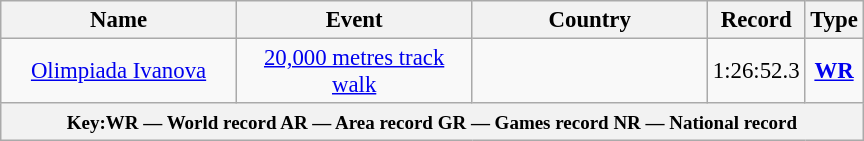<table class="wikitable" style="text-align: center; font-size:95%">
<tr>
<th width="150">Name</th>
<th width="150">Event</th>
<th width="150">Country</th>
<th width="50">Record</th>
<th width="25">Type</th>
</tr>
<tr>
<td><a href='#'>Olimpiada Ivanova</a></td>
<td><a href='#'>20,000 metres track walk</a></td>
<td></td>
<td>1:26:52.3</td>
<td><strong><a href='#'>WR</a></strong></td>
</tr>
<tr>
<th colspan=5><small>Key:WR — World record  AR — Area record  GR — Games record  NR — National record</small></th>
</tr>
</table>
